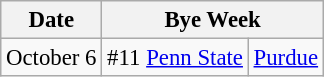<table class="wikitable" style="font-size:95%;">
<tr>
<th>Date</th>
<th colspan="2">Bye Week</th>
</tr>
<tr>
<td>October 6</td>
<td>#11 <a href='#'>Penn State</a></td>
<td><a href='#'>Purdue</a></td>
</tr>
</table>
